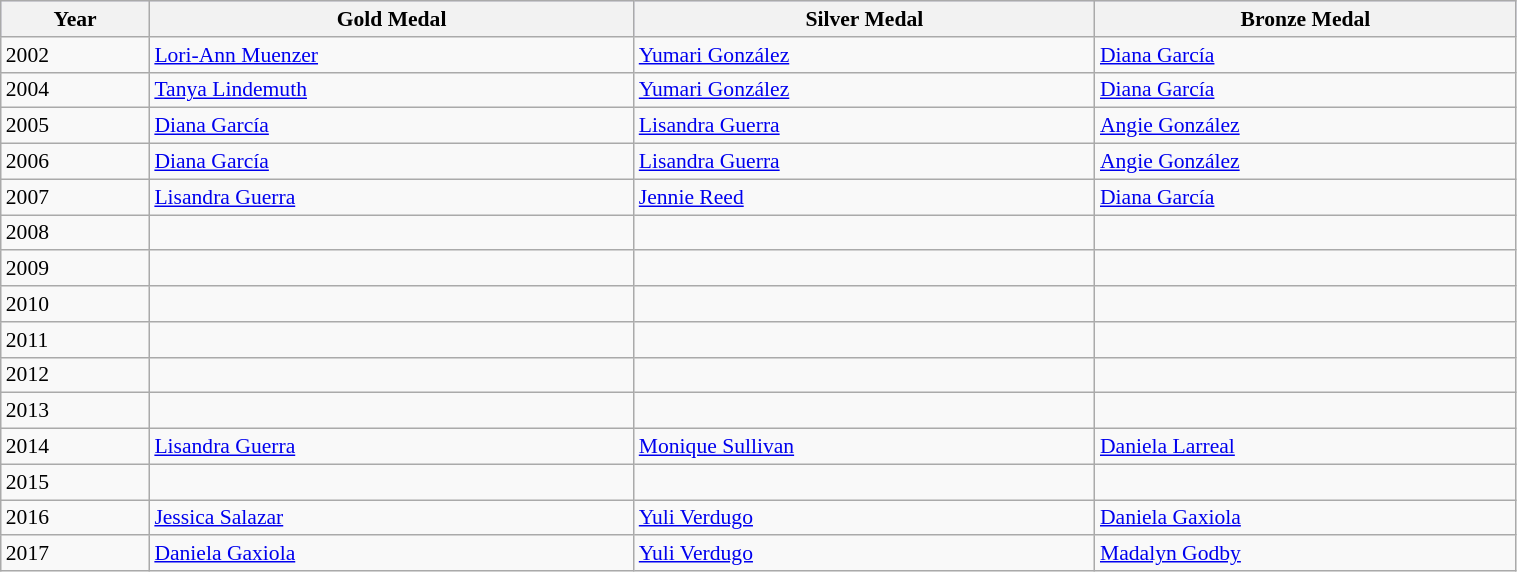<table class="wikitable"  style="font-size:90%; width:80%;">
<tr style="background:#ccf;">
<th>Year</th>
<th> <strong>Gold Medal</strong></th>
<th> <strong>Silver Medal</strong></th>
<th> <strong>Bronze Medal</strong></th>
</tr>
<tr>
<td>2002</td>
<td> <a href='#'>Lori-Ann Muenzer</a></td>
<td> <a href='#'>Yumari González</a></td>
<td> <a href='#'>Diana García</a></td>
</tr>
<tr>
<td>2004</td>
<td> <a href='#'>Tanya Lindemuth</a></td>
<td> <a href='#'>Yumari González</a></td>
<td> <a href='#'>Diana García</a></td>
</tr>
<tr>
<td>2005</td>
<td> <a href='#'>Diana García</a></td>
<td> <a href='#'>Lisandra Guerra</a></td>
<td> <a href='#'>Angie González</a></td>
</tr>
<tr>
<td>2006</td>
<td> <a href='#'>Diana García</a></td>
<td> <a href='#'>Lisandra Guerra</a></td>
<td> <a href='#'>Angie González</a></td>
</tr>
<tr>
<td>2007</td>
<td> <a href='#'>Lisandra Guerra</a></td>
<td> <a href='#'>Jennie Reed</a></td>
<td> <a href='#'>Diana García</a></td>
</tr>
<tr>
<td>2008</td>
<td></td>
<td></td>
<td></td>
</tr>
<tr>
<td>2009</td>
<td></td>
<td></td>
<td></td>
</tr>
<tr>
<td>2010</td>
<td></td>
<td></td>
<td></td>
</tr>
<tr>
<td>2011</td>
<td></td>
<td></td>
<td></td>
</tr>
<tr>
<td>2012</td>
<td></td>
<td></td>
<td></td>
</tr>
<tr>
<td>2013</td>
<td></td>
<td></td>
<td></td>
</tr>
<tr>
<td>2014</td>
<td> <a href='#'>Lisandra Guerra</a></td>
<td> <a href='#'>Monique Sullivan</a></td>
<td> <a href='#'>Daniela Larreal</a></td>
</tr>
<tr>
<td>2015</td>
<td></td>
<td></td>
<td></td>
</tr>
<tr>
<td>2016</td>
<td> <a href='#'>Jessica Salazar</a></td>
<td> <a href='#'>Yuli Verdugo</a></td>
<td> <a href='#'>Daniela Gaxiola</a></td>
</tr>
<tr>
<td>2017</td>
<td> <a href='#'>Daniela Gaxiola</a></td>
<td> <a href='#'>Yuli Verdugo</a></td>
<td> <a href='#'>Madalyn Godby</a></td>
</tr>
</table>
